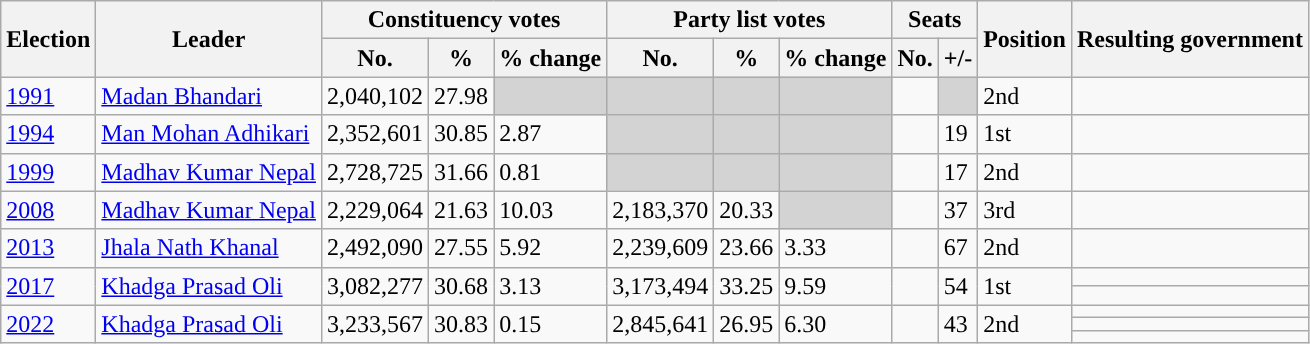<table class="wikitable">
<tr>
<th rowspan="2" style="background-color:">Election</th>
<th rowspan="2" style="background-color:">Leader</th>
<th colspan="3" style="background-color:">Constituency votes</th>
<th colspan="3" style="background-color:">Party list votes</th>
<th colspan="2" style="background-color:">Seats</th>
<th rowspan="2" style="background-color:">Position</th>
<th rowspan="2" style="background-color:">Resulting government</th>
</tr>
<tr>
<th style="background-color:">No.</th>
<th style="background-color:">%</th>
<th style="background-color:">% change</th>
<th style="background-color:">No.</th>
<th style="background-color:">%</th>
<th style="background-color:">% change</th>
<th style="background-color:">No.</th>
<th style="background-color:">+/-</th>
</tr>
<tr>
<td><a href='#'>1991</a></td>
<td><a href='#'>Madan Bhandari</a></td>
<td>2,040,102</td>
<td>27.98</td>
<td bgcolor="lightgrey"></td>
<td bgcolor="lightgrey"></td>
<td bgcolor="lightgrey"></td>
<td bgcolor="lightgrey"></td>
<td style="text-align:center;"></td>
<td bgcolor="lightgrey"></td>
<td>2nd</td>
<td></td>
</tr>
<tr>
<td><a href='#'>1994</a></td>
<td><a href='#'>Man Mohan Adhikari</a></td>
<td>2,352,601</td>
<td>30.85</td>
<td> 2.87</td>
<td bgcolor="lightgrey"></td>
<td bgcolor="lightgrey"></td>
<td bgcolor="lightgrey"></td>
<td style="text-align:center;"></td>
<td> 19</td>
<td> 1st</td>
<td></td>
</tr>
<tr>
<td><a href='#'>1999</a></td>
<td><a href='#'>Madhav Kumar Nepal</a></td>
<td>2,728,725</td>
<td>31.66</td>
<td> 0.81</td>
<td bgcolor="lightgrey"></td>
<td bgcolor="lightgrey"></td>
<td bgcolor="lightgrey"></td>
<td style="text-align:center;"></td>
<td> 17</td>
<td> 2nd</td>
<td></td>
</tr>
<tr>
<td><a href='#'>2008</a></td>
<td><a href='#'>Madhav Kumar Nepal</a></td>
<td>2,229,064</td>
<td>21.63</td>
<td> 10.03</td>
<td>2,183,370</td>
<td>20.33</td>
<td bgcolor="lightgrey"></td>
<td style="text-align:center;"></td>
<td> 37</td>
<td> 3rd</td>
<td></td>
</tr>
<tr>
<td><a href='#'>2013</a></td>
<td><a href='#'>Jhala Nath Khanal</a></td>
<td>2,492,090</td>
<td>27.55</td>
<td> 5.92</td>
<td>2,239,609</td>
<td>23.66</td>
<td> 3.33</td>
<td style="text-align:center;"></td>
<td> 67</td>
<td> 2nd</td>
<td></td>
</tr>
<tr>
<td rowspan="2"><a href='#'>2017</a></td>
<td rowspan="2"><a href='#'>Khadga Prasad Oli</a></td>
<td rowspan="2">3,082,277</td>
<td rowspan="2">30.68</td>
<td rowspan="2"> 3.13</td>
<td rowspan="2">3,173,494</td>
<td rowspan="2">33.25</td>
<td rowspan="2"> 9.59</td>
<td rowspan="2" style="text-align:center;"></td>
<td rowspan="2"> 54</td>
<td rowspan="2"> 1st</td>
<td></td>
</tr>
<tr>
<td></td>
</tr>
<tr>
<td rowspan="3"><a href='#'>2022</a></td>
<td rowspan="3"><a href='#'>Khadga Prasad Oli</a></td>
<td rowspan="3">3,233,567</td>
<td rowspan="3">30.83</td>
<td rowspan="3"> 0.15</td>
<td rowspan="3">2,845,641</td>
<td rowspan="3">26.95</td>
<td rowspan="3"> 6.30</td>
<td rowspan="3" style="text-align:center;"></td>
<td rowspan="3"> 43</td>
<td rowspan="3"> 2nd</td>
<td></td>
</tr>
<tr>
<td></td>
</tr>
<tr>
<td></td>
</tr>
</table>
